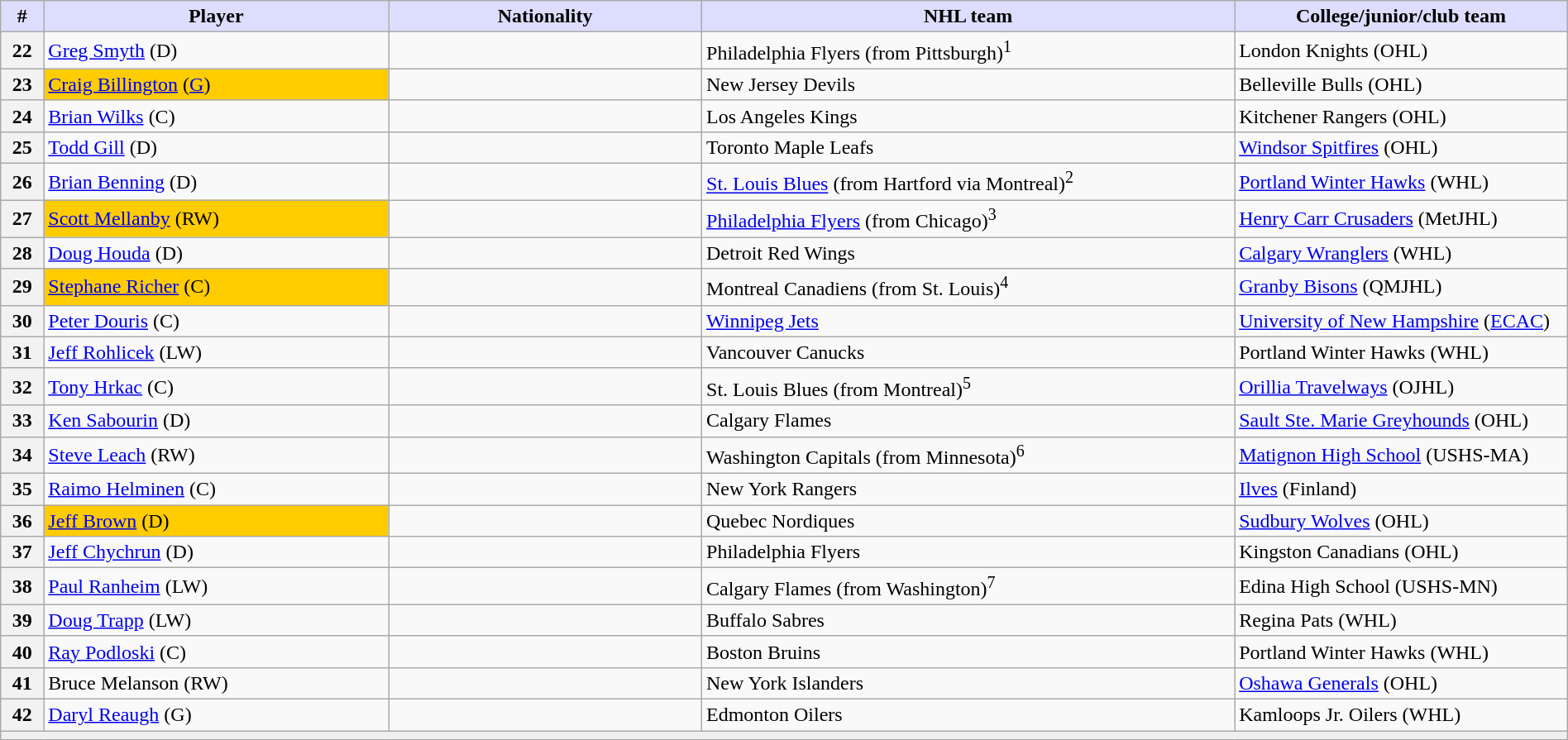<table class="wikitable" style="width: 100%">
<tr>
<th style="background:#ddf; width:2.75%;">#</th>
<th style="background:#ddf; width:22.0%;">Player</th>
<th style="background:#ddf; width:20.0%;">Nationality</th>
<th style="background:#ddf; width:34.0%;">NHL team</th>
<th style="background:#ddf; width:100.0%;">College/junior/club team</th>
</tr>
<tr>
<th>22</th>
<td><a href='#'>Greg Smyth</a> (D)</td>
<td></td>
<td>Philadelphia Flyers (from Pittsburgh)<sup>1</sup></td>
<td>London Knights (OHL)</td>
</tr>
<tr>
<th>23</th>
<td bgcolor="#FFCC00"><a href='#'>Craig Billington</a> (<a href='#'>G</a>)</td>
<td></td>
<td>New Jersey Devils</td>
<td>Belleville Bulls (OHL)</td>
</tr>
<tr>
<th>24</th>
<td><a href='#'>Brian Wilks</a> (C)</td>
<td></td>
<td>Los Angeles Kings</td>
<td>Kitchener Rangers (OHL)</td>
</tr>
<tr>
<th>25</th>
<td><a href='#'>Todd Gill</a> (D)</td>
<td></td>
<td>Toronto Maple Leafs</td>
<td><a href='#'>Windsor Spitfires</a> (OHL)</td>
</tr>
<tr>
<th>26</th>
<td><a href='#'>Brian Benning</a> (D)</td>
<td></td>
<td><a href='#'>St. Louis Blues</a> (from Hartford via Montreal)<sup>2</sup></td>
<td><a href='#'>Portland Winter Hawks</a> (WHL)</td>
</tr>
<tr>
<th>27</th>
<td bgcolor="#FFCC00"><a href='#'>Scott Mellanby</a> (RW)</td>
<td></td>
<td><a href='#'>Philadelphia Flyers</a> (from Chicago)<sup>3</sup></td>
<td><a href='#'>Henry Carr Crusaders</a> (MetJHL)</td>
</tr>
<tr>
<th>28</th>
<td><a href='#'>Doug Houda</a> (D)</td>
<td></td>
<td>Detroit Red Wings</td>
<td><a href='#'>Calgary Wranglers</a> (WHL)</td>
</tr>
<tr>
<th>29</th>
<td bgcolor="#FFCC00"><a href='#'>Stephane Richer</a> (C)</td>
<td></td>
<td>Montreal Canadiens (from St. Louis)<sup>4</sup></td>
<td><a href='#'>Granby Bisons</a> (QMJHL)</td>
</tr>
<tr>
<th>30</th>
<td><a href='#'>Peter Douris</a> (C)</td>
<td></td>
<td><a href='#'>Winnipeg Jets</a></td>
<td><a href='#'>University of New Hampshire</a> (<a href='#'>ECAC</a>)</td>
</tr>
<tr>
<th>31</th>
<td><a href='#'>Jeff Rohlicek</a> (LW)</td>
<td></td>
<td>Vancouver Canucks</td>
<td>Portland Winter Hawks (WHL)</td>
</tr>
<tr>
<th>32</th>
<td><a href='#'>Tony Hrkac</a> (C)</td>
<td></td>
<td>St. Louis Blues (from Montreal)<sup>5</sup></td>
<td><a href='#'>Orillia Travelways</a> (OJHL)</td>
</tr>
<tr>
<th>33</th>
<td><a href='#'>Ken Sabourin</a> (D)</td>
<td></td>
<td>Calgary Flames</td>
<td><a href='#'>Sault Ste. Marie Greyhounds</a> (OHL)</td>
</tr>
<tr>
<th>34</th>
<td><a href='#'>Steve Leach</a> (RW)</td>
<td></td>
<td>Washington Capitals (from Minnesota)<sup>6</sup></td>
<td><a href='#'>Matignon High School</a> (USHS-MA)</td>
</tr>
<tr>
<th>35</th>
<td><a href='#'>Raimo Helminen</a> (C)</td>
<td></td>
<td>New York Rangers</td>
<td><a href='#'>Ilves</a> (Finland)</td>
</tr>
<tr>
<th>36</th>
<td style="background:#fc0;"><a href='#'>Jeff Brown</a> (D)</td>
<td></td>
<td>Quebec Nordiques</td>
<td><a href='#'>Sudbury Wolves</a> (OHL)</td>
</tr>
<tr>
<th>37</th>
<td><a href='#'>Jeff Chychrun</a> (D)</td>
<td></td>
<td>Philadelphia Flyers</td>
<td>Kingston Canadians (OHL)</td>
</tr>
<tr>
<th>38</th>
<td><a href='#'>Paul Ranheim</a> (LW)</td>
<td></td>
<td>Calgary Flames (from Washington)<sup>7</sup></td>
<td>Edina High School (USHS-MN)</td>
</tr>
<tr>
<th>39</th>
<td><a href='#'>Doug Trapp</a> (LW)</td>
<td></td>
<td>Buffalo Sabres</td>
<td>Regina Pats (WHL)</td>
</tr>
<tr>
<th>40</th>
<td><a href='#'>Ray Podloski</a> (C)</td>
<td></td>
<td>Boston Bruins</td>
<td>Portland Winter Hawks (WHL)</td>
</tr>
<tr>
<th>41</th>
<td>Bruce Melanson (RW)</td>
<td></td>
<td>New York Islanders</td>
<td><a href='#'>Oshawa Generals</a> (OHL)</td>
</tr>
<tr>
<th>42</th>
<td><a href='#'>Daryl Reaugh</a> (G)</td>
<td></td>
<td>Edmonton Oilers</td>
<td>Kamloops Jr. Oilers (WHL)</td>
</tr>
<tr>
<td align=center colspan="6" bgcolor="#efefef"></td>
</tr>
</table>
